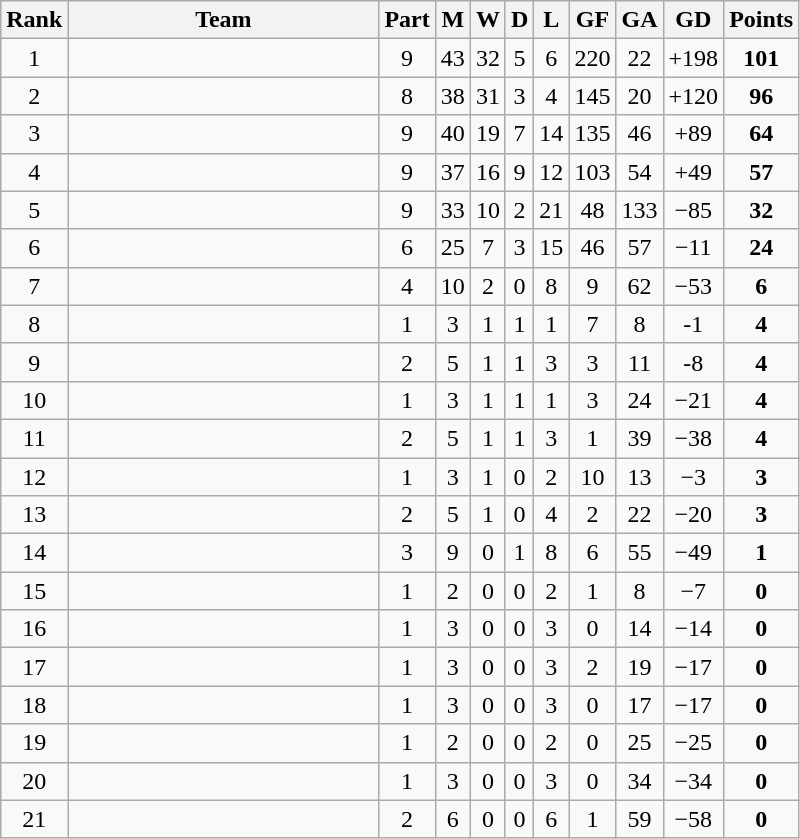<table class="wikitable sortable" style="text-align:center">
<tr>
<th>Rank</th>
<th width=200>Team</th>
<th>Part</th>
<th>M</th>
<th>W</th>
<th>D</th>
<th>L</th>
<th>GF</th>
<th>GA</th>
<th>GD</th>
<th>Points</th>
</tr>
<tr>
<td>1</td>
<td align=left></td>
<td>9</td>
<td>43</td>
<td>32</td>
<td>5</td>
<td>6</td>
<td>220</td>
<td>22</td>
<td>+198</td>
<td><strong>101</strong></td>
</tr>
<tr>
<td>2</td>
<td align=left></td>
<td>8</td>
<td>38</td>
<td>31</td>
<td>3</td>
<td>4</td>
<td>145</td>
<td>20</td>
<td>+120</td>
<td><strong>96</strong></td>
</tr>
<tr>
<td>3</td>
<td align=left></td>
<td>9</td>
<td>40</td>
<td>19</td>
<td>7</td>
<td>14</td>
<td>135</td>
<td>46</td>
<td>+89</td>
<td><strong>64</strong></td>
</tr>
<tr>
<td>4</td>
<td align=left></td>
<td>9</td>
<td>37</td>
<td>16</td>
<td>9</td>
<td>12</td>
<td>103</td>
<td>54</td>
<td>+49</td>
<td><strong>57</strong></td>
</tr>
<tr>
<td>5</td>
<td align=left></td>
<td>9</td>
<td>33</td>
<td>10</td>
<td>2</td>
<td>21</td>
<td>48</td>
<td>133</td>
<td>−85</td>
<td><strong>32</strong></td>
</tr>
<tr>
<td>6</td>
<td align=left></td>
<td>6</td>
<td>25</td>
<td>7</td>
<td>3</td>
<td>15</td>
<td>46</td>
<td>57</td>
<td>−11</td>
<td><strong>24</strong></td>
</tr>
<tr>
<td>7</td>
<td align=left></td>
<td>4</td>
<td>10</td>
<td>2</td>
<td>0</td>
<td>8</td>
<td>9</td>
<td>62</td>
<td>−53</td>
<td><strong>6</strong></td>
</tr>
<tr>
<td>8</td>
<td align=left></td>
<td>1</td>
<td>3</td>
<td>1</td>
<td>1</td>
<td>1</td>
<td>7</td>
<td>8</td>
<td>-1</td>
<td><strong>4</strong></td>
</tr>
<tr>
<td>9</td>
<td align=left></td>
<td>2</td>
<td>5</td>
<td>1</td>
<td>1</td>
<td>3</td>
<td>3</td>
<td>11</td>
<td>-8</td>
<td><strong>4</strong></td>
</tr>
<tr>
<td>10</td>
<td align=left></td>
<td>1</td>
<td>3</td>
<td>1</td>
<td>1</td>
<td>1</td>
<td>3</td>
<td>24</td>
<td>−21</td>
<td><strong>4</strong></td>
</tr>
<tr>
<td>11</td>
<td align=left></td>
<td>2</td>
<td>5</td>
<td>1</td>
<td>1</td>
<td>3</td>
<td>1</td>
<td>39</td>
<td>−38</td>
<td><strong>4</strong></td>
</tr>
<tr>
<td>12</td>
<td align=left></td>
<td>1</td>
<td>3</td>
<td>1</td>
<td>0</td>
<td>2</td>
<td>10</td>
<td>13</td>
<td>−3</td>
<td><strong>3</strong></td>
</tr>
<tr>
<td>13</td>
<td align=left></td>
<td>2</td>
<td>5</td>
<td>1</td>
<td>0</td>
<td>4</td>
<td>2</td>
<td>22</td>
<td>−20</td>
<td><strong>3</strong></td>
</tr>
<tr>
<td>14</td>
<td align=left></td>
<td>3</td>
<td>9</td>
<td>0</td>
<td>1</td>
<td>8</td>
<td>6</td>
<td>55</td>
<td>−49</td>
<td><strong>1</strong></td>
</tr>
<tr>
<td>15</td>
<td align=left></td>
<td>1</td>
<td>2</td>
<td>0</td>
<td>0</td>
<td>2</td>
<td>1</td>
<td>8</td>
<td>−7</td>
<td><strong>0</strong></td>
</tr>
<tr>
<td>16</td>
<td align=left></td>
<td>1</td>
<td>3</td>
<td>0</td>
<td>0</td>
<td>3</td>
<td>0</td>
<td>14</td>
<td>−14</td>
<td><strong>0</strong></td>
</tr>
<tr>
<td>17</td>
<td align=left></td>
<td>1</td>
<td>3</td>
<td>0</td>
<td>0</td>
<td>3</td>
<td>2</td>
<td>19</td>
<td>−17</td>
<td><strong>0</strong></td>
</tr>
<tr>
<td>18</td>
<td align=left></td>
<td>1</td>
<td>3</td>
<td>0</td>
<td>0</td>
<td>3</td>
<td>0</td>
<td>17</td>
<td>−17</td>
<td><strong>0</strong></td>
</tr>
<tr>
<td>19</td>
<td align=left></td>
<td>1</td>
<td>2</td>
<td>0</td>
<td>0</td>
<td>2</td>
<td>0</td>
<td>25</td>
<td>−25</td>
<td><strong>0</strong></td>
</tr>
<tr>
<td>20</td>
<td align=left></td>
<td>1</td>
<td>3</td>
<td>0</td>
<td>0</td>
<td>3</td>
<td>0</td>
<td>34</td>
<td>−34</td>
<td><strong>0</strong></td>
</tr>
<tr>
<td>21</td>
<td align=left></td>
<td>2</td>
<td>6</td>
<td>0</td>
<td>0</td>
<td>6</td>
<td>1</td>
<td>59</td>
<td>−58</td>
<td><strong>0</strong></td>
</tr>
</table>
